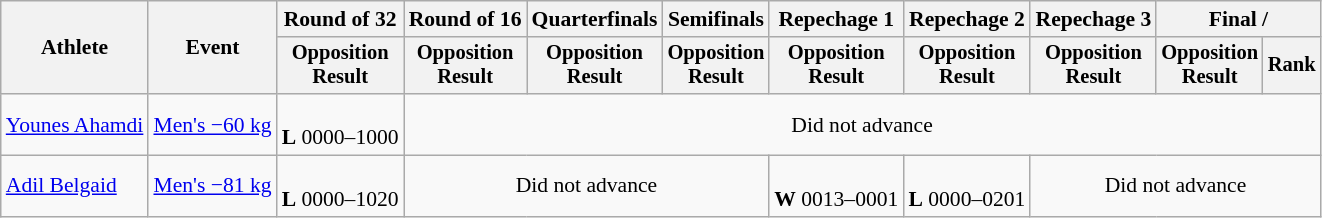<table class="wikitable" style="font-size:90%">
<tr>
<th rowspan="2">Athlete</th>
<th rowspan="2">Event</th>
<th>Round of 32</th>
<th>Round of 16</th>
<th>Quarterfinals</th>
<th>Semifinals</th>
<th>Repechage 1</th>
<th>Repechage 2</th>
<th>Repechage 3</th>
<th colspan=2>Final / </th>
</tr>
<tr style="font-size:95%">
<th>Opposition<br>Result</th>
<th>Opposition<br>Result</th>
<th>Opposition<br>Result</th>
<th>Opposition<br>Result</th>
<th>Opposition<br>Result</th>
<th>Opposition<br>Result</th>
<th>Opposition<br>Result</th>
<th>Opposition<br>Result</th>
<th>Rank</th>
</tr>
<tr align=center>
<td align=left><a href='#'>Younes Ahamdi</a></td>
<td align=left><a href='#'>Men's −60 kg</a></td>
<td><br><strong>L</strong> 0000–1000</td>
<td colspan=8>Did not advance</td>
</tr>
<tr align=center>
<td align=left><a href='#'>Adil Belgaid</a></td>
<td align=left><a href='#'>Men's −81 kg</a></td>
<td><br><strong>L</strong> 0000–1020</td>
<td colspan=3>Did not advance</td>
<td><br><strong>W</strong> 0013–0001</td>
<td><br><strong>L</strong> 0000–0201</td>
<td colspan=3>Did not advance</td>
</tr>
</table>
